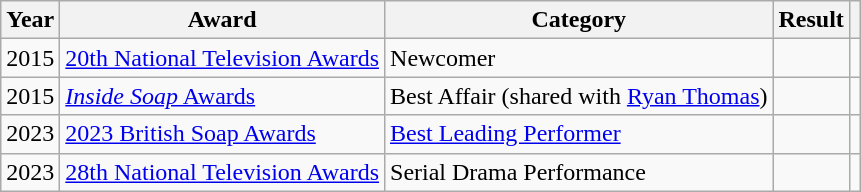<table class="wikitable sortable">
<tr>
<th>Year</th>
<th>Award</th>
<th>Category</th>
<th>Result</th>
<th scope=col class=unsortable></th>
</tr>
<tr>
<td>2015</td>
<td><a href='#'>20th National Television Awards</a></td>
<td>Newcomer</td>
<td></td>
<td align="center"></td>
</tr>
<tr>
<td>2015</td>
<td><a href='#'><em>Inside Soap</em> Awards</a></td>
<td>Best Affair (shared with <a href='#'>Ryan Thomas</a>)</td>
<td></td>
<td align="center"></td>
</tr>
<tr>
<td>2023</td>
<td><a href='#'>2023 British Soap Awards</a></td>
<td><a href='#'>Best Leading Performer</a></td>
<td></td>
<td align="center"></td>
</tr>
<tr>
<td>2023</td>
<td><a href='#'>28th National Television Awards</a></td>
<td>Serial Drama Performance</td>
<td></td>
<td align="center"></td>
</tr>
</table>
